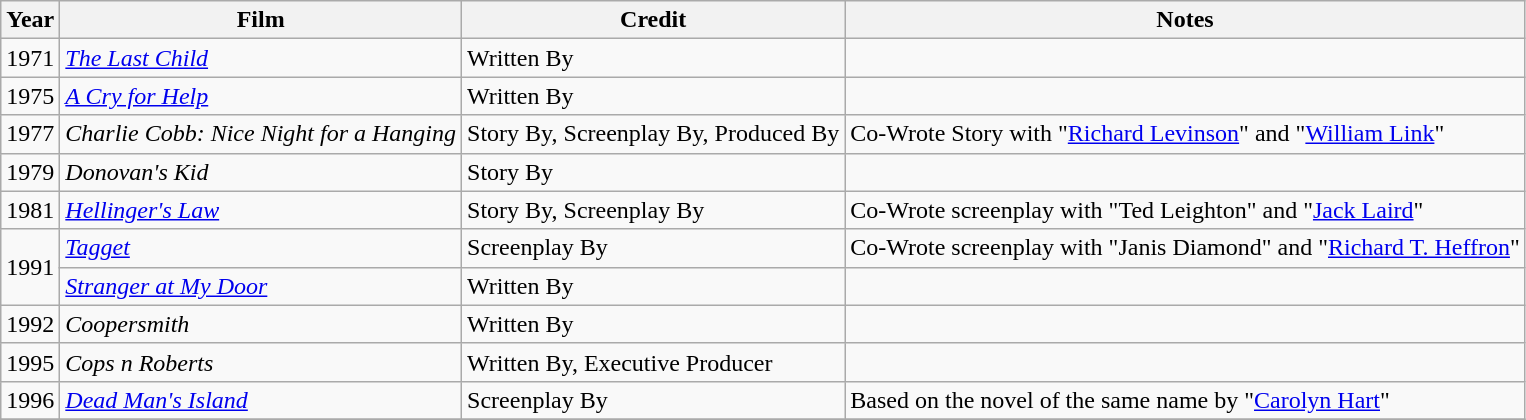<table class="wikitable">
<tr>
<th>Year</th>
<th>Film</th>
<th>Credit</th>
<th>Notes</th>
</tr>
<tr>
<td>1971</td>
<td><em><a href='#'>The Last Child</a></em></td>
<td>Written By</td>
<td></td>
</tr>
<tr>
<td>1975</td>
<td><em><a href='#'>A Cry for Help</a></em></td>
<td>Written By</td>
<td></td>
</tr>
<tr>
<td>1977</td>
<td><em>Charlie Cobb: Nice Night for a Hanging</em></td>
<td>Story By, Screenplay By, Produced By</td>
<td>Co-Wrote Story with "<a href='#'>Richard Levinson</a>" and "<a href='#'>William Link</a>"</td>
</tr>
<tr>
<td>1979</td>
<td><em>Donovan's Kid</em></td>
<td>Story By</td>
<td></td>
</tr>
<tr>
<td>1981</td>
<td><em><a href='#'>Hellinger's Law</a></em></td>
<td>Story By, Screenplay By</td>
<td>Co-Wrote screenplay with "Ted Leighton" and "<a href='#'>Jack Laird</a>"</td>
</tr>
<tr>
<td rowspan=2>1991</td>
<td><em><a href='#'>Tagget</a></em></td>
<td>Screenplay By</td>
<td>Co-Wrote screenplay with "Janis Diamond" and "<a href='#'>Richard T. Heffron</a>"</td>
</tr>
<tr>
<td><em><a href='#'>Stranger at My Door</a></em></td>
<td>Written By</td>
<td></td>
</tr>
<tr>
<td>1992</td>
<td><em>Coopersmith</em></td>
<td>Written By</td>
<td></td>
</tr>
<tr>
<td>1995</td>
<td><em>Cops n Roberts</em></td>
<td>Written By, Executive Producer</td>
<td></td>
</tr>
<tr>
<td>1996</td>
<td><em><a href='#'>Dead Man's Island</a></em></td>
<td>Screenplay By</td>
<td>Based on the novel of the same name by "<a href='#'>Carolyn Hart</a>"</td>
</tr>
<tr>
</tr>
</table>
